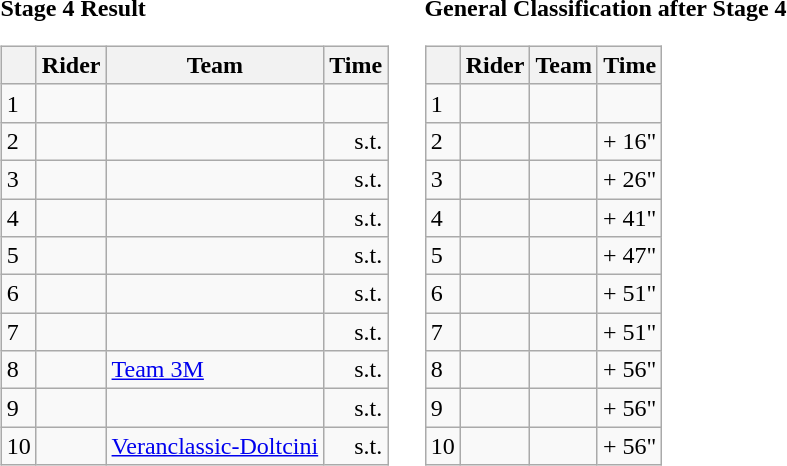<table>
<tr>
<td><strong>Stage 4 Result</strong><br><table class="wikitable">
<tr>
<th></th>
<th>Rider</th>
<th>Team</th>
<th>Time</th>
</tr>
<tr>
<td>1</td>
<td></td>
<td></td>
<td align="right"></td>
</tr>
<tr>
<td>2</td>
<td></td>
<td></td>
<td align="right">s.t.</td>
</tr>
<tr>
<td>3</td>
<td></td>
<td></td>
<td align="right">s.t.</td>
</tr>
<tr>
<td>4</td>
<td></td>
<td></td>
<td align="right">s.t.</td>
</tr>
<tr>
<td>5</td>
<td></td>
<td></td>
<td align="right">s.t.</td>
</tr>
<tr>
<td>6</td>
<td></td>
<td></td>
<td align="right">s.t.</td>
</tr>
<tr>
<td>7</td>
<td></td>
<td></td>
<td align="right">s.t.</td>
</tr>
<tr>
<td>8</td>
<td></td>
<td><a href='#'>Team 3M</a></td>
<td align="right">s.t.</td>
</tr>
<tr>
<td>9</td>
<td></td>
<td></td>
<td align="right">s.t.</td>
</tr>
<tr>
<td>10</td>
<td></td>
<td><a href='#'>Veranclassic-Doltcini</a></td>
<td align="right">s.t.</td>
</tr>
</table>
</td>
<td></td>
<td><strong>General Classification after Stage 4</strong><br><table class="wikitable">
<tr>
<th></th>
<th>Rider</th>
<th>Team</th>
<th>Time</th>
</tr>
<tr>
<td>1</td>
<td> </td>
<td></td>
<td align="right"></td>
</tr>
<tr>
<td>2</td>
<td> </td>
<td></td>
<td align="right">+ 16"</td>
</tr>
<tr>
<td>3</td>
<td></td>
<td></td>
<td align="right">+ 26"</td>
</tr>
<tr>
<td>4</td>
<td> </td>
<td></td>
<td align="right">+ 41"</td>
</tr>
<tr>
<td>5</td>
<td></td>
<td></td>
<td align="right">+ 47"</td>
</tr>
<tr>
<td>6</td>
<td></td>
<td></td>
<td align="right">+ 51"</td>
</tr>
<tr>
<td>7</td>
<td></td>
<td></td>
<td align="right">+ 51"</td>
</tr>
<tr>
<td>8</td>
<td></td>
<td></td>
<td align="right">+ 56"</td>
</tr>
<tr>
<td>9</td>
<td></td>
<td></td>
<td align="right">+ 56"</td>
</tr>
<tr>
<td>10</td>
<td></td>
<td></td>
<td align="right">+ 56"</td>
</tr>
</table>
</td>
</tr>
</table>
